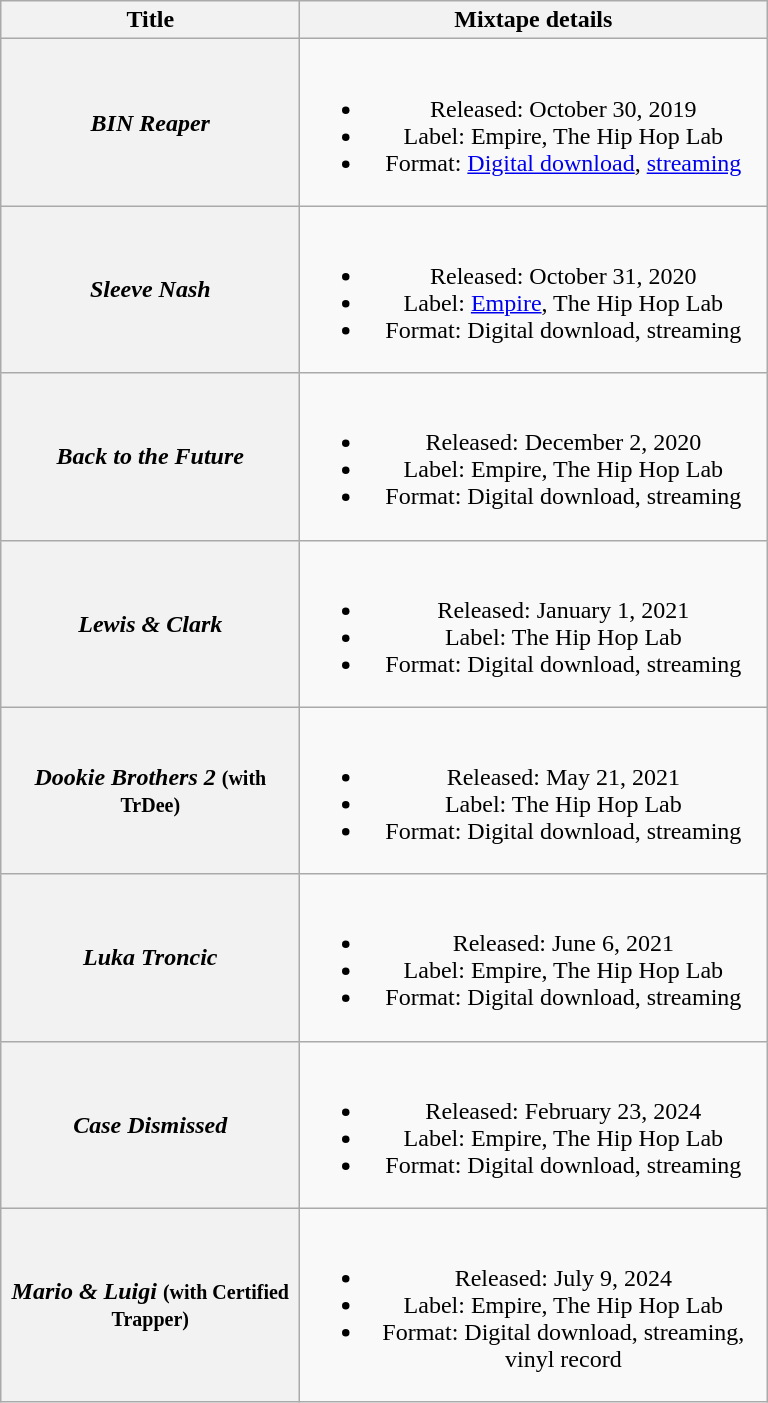<table class="wikitable plainrowheaders" style="text-align:center;">
<tr>
<th scope="col" style="width:12em;">Title</th>
<th scope="col" style="width:19em;">Mixtape details</th>
</tr>
<tr>
<th scope="row"><em>BIN Reaper</em></th>
<td><br><ul><li>Released: October 30, 2019</li><li>Label: Empire, The Hip Hop Lab</li><li>Format: <a href='#'>Digital download</a>, <a href='#'>streaming</a></li></ul></td>
</tr>
<tr>
<th scope="row"><em>Sleeve Nash</em></th>
<td><br><ul><li>Released: October 31, 2020</li><li>Label: <a href='#'>Empire</a>, The Hip Hop Lab</li><li>Format: Digital download, streaming</li></ul></td>
</tr>
<tr>
<th scope="row"><em>Back to the Future</em></th>
<td><br><ul><li>Released: December 2, 2020</li><li>Label: Empire, The Hip Hop Lab</li><li>Format: Digital download, streaming</li></ul></td>
</tr>
<tr>
<th scope="row"><em>Lewis & Clark</em></th>
<td><br><ul><li>Released: January 1, 2021</li><li>Label: The Hip Hop Lab</li><li>Format: Digital download, streaming</li></ul></td>
</tr>
<tr>
<th scope="row"><em>Dookie Brothers 2</em> <small>(with TrDee)</small></th>
<td><br><ul><li>Released: May 21, 2021</li><li>Label: The Hip Hop Lab</li><li>Format: Digital download, streaming</li></ul></td>
</tr>
<tr>
<th scope="row"><em>Luka Troncic</em></th>
<td><br><ul><li>Released: June 6, 2021</li><li>Label: Empire, The Hip Hop Lab</li><li>Format: Digital download, streaming</li></ul></td>
</tr>
<tr>
<th scope="row"><em>Case Dismissed</em></th>
<td><br><ul><li>Released: February 23, 2024</li><li>Label: Empire, The Hip Hop Lab</li><li>Format: Digital download, streaming</li></ul></td>
</tr>
<tr>
<th scope="row"><em>Mario & Luigi</em> <small>(with Certified Trapper)</small></th>
<td><br><ul><li>Released: July 9, 2024</li><li>Label: Empire, The Hip Hop Lab</li><li>Format: Digital download, streaming, vinyl record</li></ul></td>
</tr>
</table>
